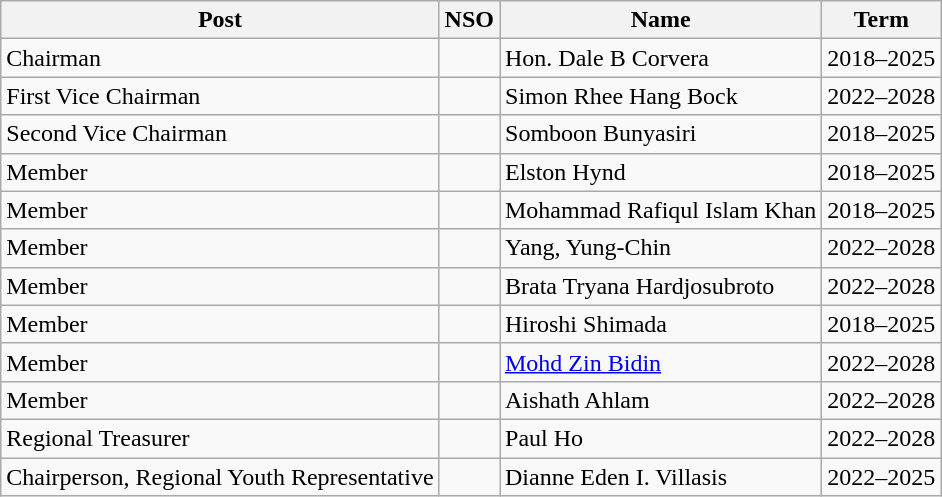<table class=wikitable border=1>
<tr>
<th>Post</th>
<th>NSO</th>
<th>Name</th>
<th>Term</th>
</tr>
<tr>
<td>Chairman</td>
<td></td>
<td>Hon. Dale B Corvera</td>
<td>2018–2025</td>
</tr>
<tr>
<td>First Vice Chairman</td>
<td></td>
<td>Simon Rhee Hang Bock</td>
<td>2022–2028</td>
</tr>
<tr>
<td>Second Vice Chairman</td>
<td></td>
<td>Somboon Bunyasiri</td>
<td>2018–2025</td>
</tr>
<tr>
<td>Member</td>
<td></td>
<td>Elston Hynd</td>
<td>2018–2025</td>
</tr>
<tr>
<td>Member</td>
<td></td>
<td>Mohammad Rafiqul Islam Khan</td>
<td>2018–2025</td>
</tr>
<tr>
<td>Member</td>
<td></td>
<td>Yang, Yung-Chin</td>
<td>2022–2028</td>
</tr>
<tr>
<td>Member</td>
<td></td>
<td>Brata Tryana Hardjosubroto</td>
<td>2022–2028</td>
</tr>
<tr>
<td>Member</td>
<td></td>
<td>Hiroshi Shimada</td>
<td>2018–2025</td>
</tr>
<tr>
<td>Member</td>
<td></td>
<td><a href='#'>Mohd Zin Bidin</a></td>
<td>2022–2028</td>
</tr>
<tr>
<td>Member</td>
<td></td>
<td>Aishath Ahlam</td>
<td>2022–2028</td>
</tr>
<tr>
<td>Regional Treasurer</td>
<td></td>
<td>Paul Ho</td>
<td>2022–2028</td>
</tr>
<tr>
<td>Chairperson, Regional Youth Representative</td>
<td></td>
<td>Dianne Eden I. Villasis</td>
<td>2022–2025</td>
</tr>
</table>
